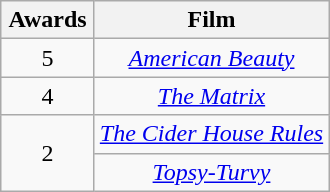<table class="wikitable" style="text-align: center;">
<tr>
<th scope="col" width="55">Awards</th>
<th scope="col" align="center">Film</th>
</tr>
<tr>
<td style="text-align: center;">5</td>
<td><em><a href='#'>American Beauty</a></em></td>
</tr>
<tr>
<td style="text-align: center;">4</td>
<td><em><a href='#'>The Matrix</a></em></td>
</tr>
<tr>
<td rowspan=2 style="text-align:center">2</td>
<td><em><a href='#'>The Cider House Rules</a></em></td>
</tr>
<tr>
<td><em><a href='#'>Topsy-Turvy</a></em></td>
</tr>
</table>
